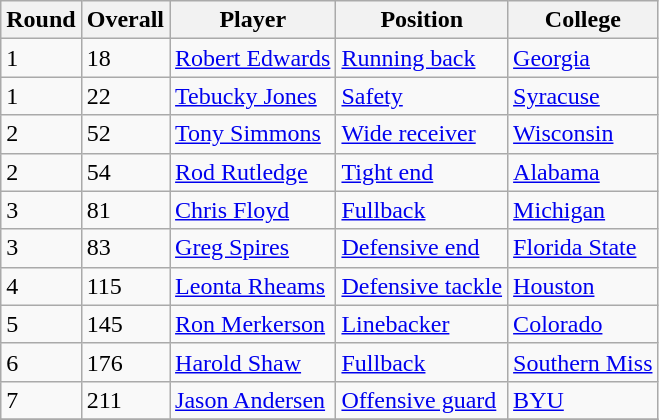<table class="wikitable" align="center">
<tr>
<th>Round</th>
<th>Overall</th>
<th>Player</th>
<th>Position</th>
<th>College</th>
</tr>
<tr>
<td>1</td>
<td>18</td>
<td><a href='#'>Robert Edwards</a></td>
<td><a href='#'>Running back</a></td>
<td><a href='#'>Georgia</a></td>
</tr>
<tr>
<td>1</td>
<td>22</td>
<td><a href='#'>Tebucky Jones</a></td>
<td><a href='#'>Safety</a></td>
<td><a href='#'>Syracuse</a></td>
</tr>
<tr>
<td>2</td>
<td>52</td>
<td><a href='#'>Tony Simmons</a></td>
<td><a href='#'>Wide receiver</a></td>
<td><a href='#'>Wisconsin</a></td>
</tr>
<tr>
<td>2</td>
<td>54</td>
<td><a href='#'>Rod Rutledge</a></td>
<td><a href='#'>Tight end</a></td>
<td><a href='#'>Alabama</a></td>
</tr>
<tr>
<td>3</td>
<td>81</td>
<td><a href='#'>Chris Floyd</a></td>
<td><a href='#'>Fullback</a></td>
<td><a href='#'>Michigan</a></td>
</tr>
<tr>
<td>3</td>
<td>83</td>
<td><a href='#'>Greg Spires</a></td>
<td><a href='#'>Defensive end</a></td>
<td><a href='#'>Florida State</a></td>
</tr>
<tr>
<td>4</td>
<td>115</td>
<td><a href='#'>Leonta Rheams</a></td>
<td><a href='#'>Defensive tackle</a></td>
<td><a href='#'>Houston</a></td>
</tr>
<tr>
<td>5</td>
<td>145</td>
<td><a href='#'>Ron Merkerson</a></td>
<td><a href='#'>Linebacker</a></td>
<td><a href='#'>Colorado</a></td>
</tr>
<tr>
<td>6</td>
<td>176</td>
<td><a href='#'>Harold Shaw</a></td>
<td><a href='#'>Fullback</a></td>
<td><a href='#'>Southern Miss</a></td>
</tr>
<tr>
<td>7</td>
<td>211</td>
<td><a href='#'>Jason Andersen</a></td>
<td><a href='#'>Offensive guard</a></td>
<td><a href='#'>BYU</a></td>
</tr>
<tr>
</tr>
</table>
